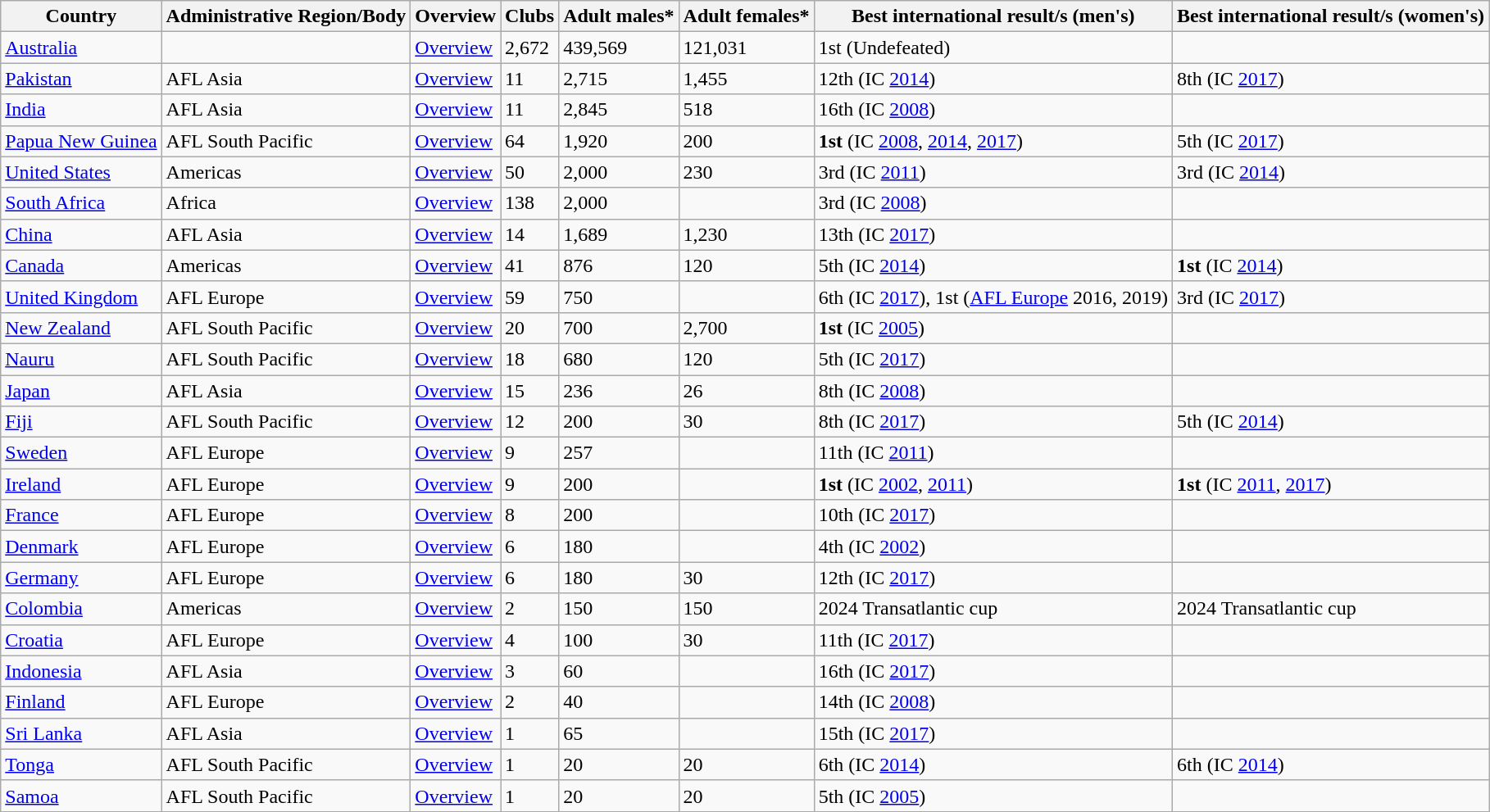<table class="sortable wikitable">
<tr>
<th colspan="1">Country</th>
<th colspan="1">Administrative Region/Body</th>
<th colspan="1">Overview</th>
<th colspan="1">Clubs</th>
<th colspan="1">Adult males*</th>
<th colspan="1">Adult females*</th>
<th colspan="1">Best international result/s (men's)</th>
<th colspan="1">Best international result/s (women's)</th>
</tr>
<tr>
<td> <a href='#'>Australia</a></td>
<td></td>
<td><a href='#'>Overview</a></td>
<td>2,672</td>
<td>439,569</td>
<td>121,031</td>
<td>1st (Undefeated)</td>
<td></td>
</tr>
<tr>
<td> <a href='#'>Pakistan</a></td>
<td>AFL Asia</td>
<td><a href='#'>Overview</a></td>
<td>11</td>
<td>2,715</td>
<td>1,455</td>
<td>12th (IC <a href='#'>2014</a>)</td>
<td>8th (IC <a href='#'>2017</a>)</td>
</tr>
<tr>
<td> <a href='#'>India</a></td>
<td>AFL Asia</td>
<td><a href='#'>Overview</a></td>
<td>11</td>
<td>2,845</td>
<td>518</td>
<td>16th (IC <a href='#'>2008</a>)</td>
</tr>
<tr>
<td> <a href='#'>Papua New Guinea</a></td>
<td>AFL South Pacific</td>
<td><a href='#'>Overview</a></td>
<td>64</td>
<td>1,920</td>
<td>200</td>
<td><strong>1st</strong> (IC <a href='#'>2008</a>, <a href='#'>2014</a>, <a href='#'>2017</a>)</td>
<td>5th (IC <a href='#'>2017</a>)</td>
</tr>
<tr>
<td> <a href='#'>United States</a></td>
<td>Americas</td>
<td><a href='#'>Overview</a></td>
<td>50</td>
<td>2,000</td>
<td>230</td>
<td>3rd (IC <a href='#'>2011</a>)</td>
<td>3rd (IC <a href='#'>2014</a>)</td>
</tr>
<tr>
<td> <a href='#'>South Africa</a></td>
<td>Africa</td>
<td><a href='#'>Overview</a></td>
<td>138</td>
<td>2,000</td>
<td></td>
<td>3rd (IC <a href='#'>2008</a>)</td>
<td></td>
</tr>
<tr>
<td> <a href='#'>China</a></td>
<td>AFL Asia</td>
<td><a href='#'>Overview</a></td>
<td>14</td>
<td>1,689</td>
<td>1,230</td>
<td>13th (IC <a href='#'>2017</a>)</td>
<td></td>
</tr>
<tr>
<td> <a href='#'>Canada</a></td>
<td>Americas</td>
<td><a href='#'>Overview</a></td>
<td>41</td>
<td>876</td>
<td>120</td>
<td>5th (IC <a href='#'>2014</a>)</td>
<td><strong>1st</strong> (IC <a href='#'>2014</a>)</td>
</tr>
<tr>
<td> <a href='#'>United Kingdom</a></td>
<td>AFL Europe</td>
<td><a href='#'>Overview</a></td>
<td>59</td>
<td>750</td>
<td></td>
<td>6th (IC <a href='#'>2017</a>), 1st (<a href='#'>AFL Europe</a> 2016, 2019)</td>
<td>3rd (IC <a href='#'>2017</a>)</td>
</tr>
<tr>
<td> <a href='#'>New Zealand</a></td>
<td>AFL South Pacific</td>
<td><a href='#'>Overview</a></td>
<td>20</td>
<td>700</td>
<td>2,700</td>
<td><strong>1st</strong> (IC <a href='#'>2005</a>)</td>
<td></td>
</tr>
<tr>
<td> <a href='#'>Nauru</a></td>
<td>AFL South Pacific</td>
<td><a href='#'>Overview</a></td>
<td>18</td>
<td>680</td>
<td>120</td>
<td>5th (IC <a href='#'>2017</a>)</td>
<td></td>
</tr>
<tr>
<td> <a href='#'>Japan</a></td>
<td>AFL Asia</td>
<td><a href='#'>Overview</a></td>
<td>15</td>
<td>236</td>
<td>26</td>
<td>8th (IC <a href='#'>2008</a>)</td>
<td></td>
</tr>
<tr>
<td> <a href='#'>Fiji</a></td>
<td>AFL South Pacific</td>
<td><a href='#'>Overview</a></td>
<td>12</td>
<td>200</td>
<td>30</td>
<td>8th (IC <a href='#'>2017</a>)</td>
<td>5th (IC <a href='#'>2014</a>)</td>
</tr>
<tr>
<td> <a href='#'>Sweden</a></td>
<td>AFL Europe</td>
<td><a href='#'>Overview</a></td>
<td>9</td>
<td>257</td>
<td></td>
<td>11th (IC <a href='#'>2011</a>)</td>
<td></td>
</tr>
<tr>
<td> <a href='#'>Ireland</a></td>
<td>AFL Europe</td>
<td><a href='#'>Overview</a></td>
<td>9</td>
<td>200</td>
<td></td>
<td><strong>1st</strong> (IC <a href='#'>2002</a>, <a href='#'>2011</a>)</td>
<td><strong>1st</strong> (IC <a href='#'>2011</a>, <a href='#'>2017</a>)</td>
</tr>
<tr>
<td> <a href='#'>France</a></td>
<td>AFL Europe</td>
<td><a href='#'>Overview</a></td>
<td>8</td>
<td>200</td>
<td></td>
<td>10th (IC <a href='#'>2017</a>)</td>
<td></td>
</tr>
<tr>
<td> <a href='#'>Denmark</a></td>
<td>AFL Europe</td>
<td><a href='#'>Overview</a></td>
<td>6</td>
<td>180</td>
<td></td>
<td>4th (IC <a href='#'>2002</a>)</td>
<td></td>
</tr>
<tr>
<td> <a href='#'>Germany</a></td>
<td>AFL Europe</td>
<td><a href='#'>Overview</a></td>
<td>6</td>
<td>180</td>
<td>30</td>
<td>12th (IC <a href='#'>2017</a>)</td>
<td></td>
</tr>
<tr>
<td> <a href='#'>Colombia</a></td>
<td>Americas</td>
<td><a href='#'>Overview</a></td>
<td>2</td>
<td>150</td>
<td>150</td>
<td>2024 Transatlantic cup</td>
<td>2024 Transatlantic cup</td>
</tr>
<tr>
<td> <a href='#'>Croatia</a></td>
<td>AFL Europe</td>
<td><a href='#'>Overview</a></td>
<td>4</td>
<td>100</td>
<td>30</td>
<td>11th (IC <a href='#'>2017</a>)</td>
<td></td>
</tr>
<tr>
<td> <a href='#'>Indonesia</a></td>
<td>AFL Asia</td>
<td><a href='#'>Overview</a></td>
<td>3</td>
<td>60</td>
<td></td>
<td>16th (IC <a href='#'>2017</a>)</td>
<td></td>
</tr>
<tr>
<td> <a href='#'>Finland</a></td>
<td>AFL Europe</td>
<td><a href='#'>Overview</a></td>
<td>2</td>
<td>40</td>
<td></td>
<td>14th (IC <a href='#'>2008</a>)</td>
<td></td>
</tr>
<tr>
<td> <a href='#'>Sri Lanka</a></td>
<td>AFL Asia</td>
<td><a href='#'>Overview</a></td>
<td>1</td>
<td>65</td>
<td></td>
<td>15th (IC <a href='#'>2017</a>)</td>
<td></td>
</tr>
<tr>
<td> <a href='#'>Tonga</a></td>
<td>AFL South Pacific</td>
<td><a href='#'>Overview</a></td>
<td>1</td>
<td>20</td>
<td>20</td>
<td>6th (IC <a href='#'>2014</a>)</td>
<td>6th (IC <a href='#'>2014</a>)</td>
</tr>
<tr>
<td> <a href='#'>Samoa</a></td>
<td>AFL South Pacific</td>
<td><a href='#'>Overview</a></td>
<td>1</td>
<td>20</td>
<td>20</td>
<td>5th (IC <a href='#'>2005</a>)</td>
<td></td>
</tr>
</table>
